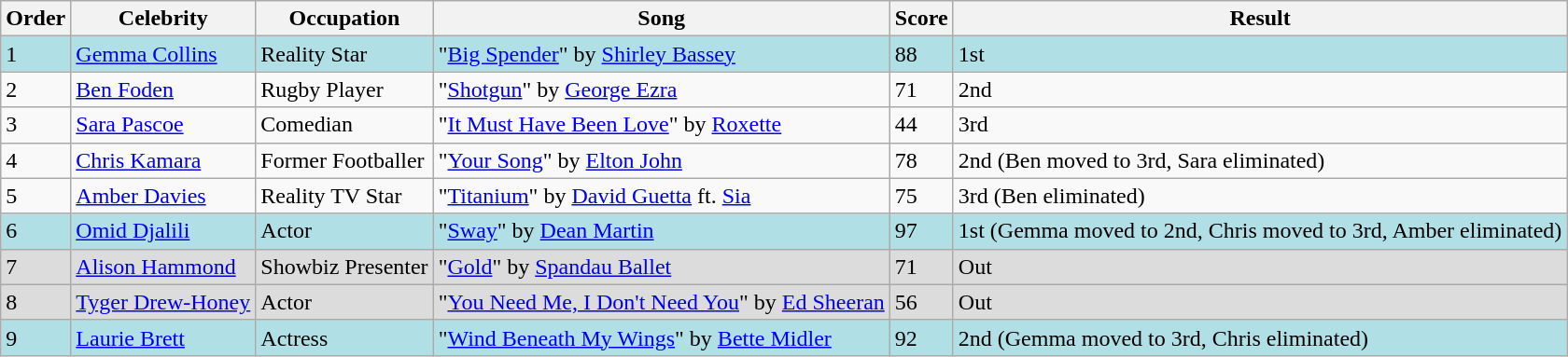<table class="wikitable sortable collapsed">
<tr style="text-align:Center; background:#cc;">
<th>Order</th>
<th>Celebrity</th>
<th>Occupation</th>
<th>Song</th>
<th>Score</th>
<th>Result</th>
</tr>
<tr style="background:#b0e0e6;">
<td>1</td>
<td><a href='#'>Gemma Collins</a></td>
<td>Reality Star</td>
<td>"<a href='#'>Big Spender</a>" by <a href='#'>Shirley Bassey</a></td>
<td>88</td>
<td>1st</td>
</tr>
<tr>
<td>2</td>
<td><a href='#'>Ben Foden</a></td>
<td>Rugby Player</td>
<td>"<a href='#'>Shotgun</a>" by <a href='#'>George Ezra</a></td>
<td>71</td>
<td>2nd</td>
</tr>
<tr>
<td>3</td>
<td><a href='#'>Sara Pascoe</a></td>
<td>Comedian</td>
<td>"<a href='#'>It Must Have Been Love</a>" by <a href='#'>Roxette</a></td>
<td>44</td>
<td>3rd</td>
</tr>
<tr>
<td>4</td>
<td><a href='#'>Chris Kamara</a></td>
<td>Former Footballer</td>
<td>"<a href='#'>Your Song</a>" by <a href='#'>Elton John</a></td>
<td>78</td>
<td>2nd (Ben moved to 3rd, Sara eliminated)</td>
</tr>
<tr>
<td>5</td>
<td><a href='#'>Amber Davies</a></td>
<td>Reality TV Star</td>
<td>"<a href='#'>Titanium</a>" by <a href='#'>David Guetta</a> ft. <a href='#'>Sia</a></td>
<td>75</td>
<td>3rd (Ben eliminated)</td>
</tr>
<tr style="background:#b0e0e6;">
<td>6</td>
<td><a href='#'>Omid Djalili</a></td>
<td>Actor</td>
<td>"<a href='#'>Sway</a>" by <a href='#'>Dean Martin</a></td>
<td>97</td>
<td>1st (Gemma moved to 2nd, Chris moved to 3rd, Amber eliminated)</td>
</tr>
<tr style="background:#DCDCDC"1>
<td>7</td>
<td><a href='#'>Alison Hammond</a></td>
<td>Showbiz Presenter</td>
<td>"<a href='#'>Gold</a>" by <a href='#'>Spandau Ballet</a></td>
<td>71</td>
<td>Out</td>
</tr>
<tr style="background:#DCDCDC">
<td>8</td>
<td><a href='#'>Tyger Drew-Honey</a></td>
<td>Actor</td>
<td>"<a href='#'>You Need Me, I Don't Need You</a>" by <a href='#'>Ed Sheeran</a></td>
<td>56</td>
<td>Out</td>
</tr>
<tr style="background:#b0e0e6;">
<td>9</td>
<td><a href='#'>Laurie Brett</a></td>
<td>Actress</td>
<td>"<a href='#'>Wind Beneath My Wings</a>" by <a href='#'>Bette Midler</a></td>
<td>92</td>
<td>2nd (Gemma moved to 3rd, Chris eliminated)</td>
</tr>
</table>
